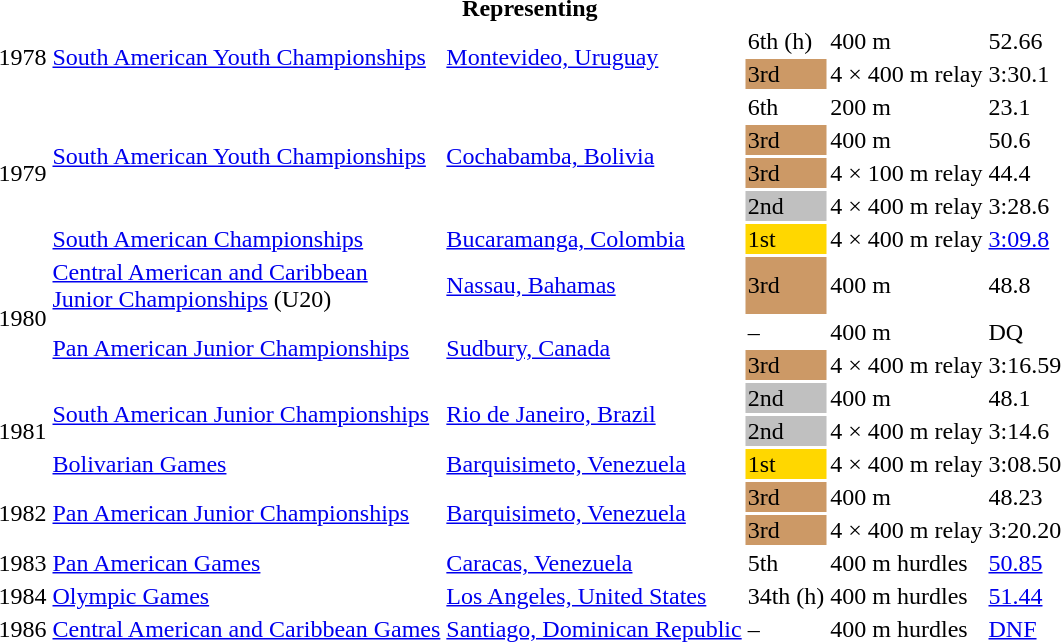<table>
<tr>
<th colspan=6>Representing </th>
</tr>
<tr>
<td rowspan=2>1978</td>
<td rowspan=2><a href='#'>South American Youth Championships</a></td>
<td rowspan=2><a href='#'>Montevideo, Uruguay</a></td>
<td>6th (h)</td>
<td>400 m</td>
<td>52.66</td>
</tr>
<tr>
<td bgcolor=cc9966>3rd</td>
<td>4 × 400 m relay</td>
<td>3:30.1</td>
</tr>
<tr>
<td rowspan=5>1979</td>
<td rowspan=4><a href='#'>South American Youth Championships</a></td>
<td rowspan=4><a href='#'>Cochabamba, Bolivia</a></td>
<td>6th</td>
<td>200 m</td>
<td>23.1</td>
</tr>
<tr>
<td bgcolor=cc9966>3rd</td>
<td>400 m</td>
<td>50.6</td>
</tr>
<tr>
<td bgcolor=cc9966>3rd</td>
<td>4 × 100 m relay</td>
<td>44.4</td>
</tr>
<tr>
<td bgcolor=silver>2nd</td>
<td>4 × 400 m relay</td>
<td>3:28.6</td>
</tr>
<tr>
<td><a href='#'>South American Championships</a></td>
<td><a href='#'>Bucaramanga, Colombia</a></td>
<td bgcolor=gold>1st</td>
<td>4 × 400 m relay</td>
<td><a href='#'>3:09.8</a></td>
</tr>
<tr>
<td rowspan=3>1980</td>
<td><a href='#'>Central American and Caribbean<br>Junior Championships</a> (U20)</td>
<td><a href='#'>Nassau, Bahamas</a></td>
<td bgcolor=cc9966>3rd</td>
<td>400 m</td>
<td>48.8</td>
</tr>
<tr>
<td rowspan=2><a href='#'>Pan American Junior Championships</a></td>
<td rowspan=2><a href='#'>Sudbury, Canada</a></td>
<td>–</td>
<td>400 m</td>
<td>DQ</td>
</tr>
<tr>
<td bgcolor=cc9966>3rd</td>
<td>4 × 400 m relay</td>
<td>3:16.59</td>
</tr>
<tr>
<td rowspan=3>1981</td>
<td rowspan=2><a href='#'>South American Junior Championships</a></td>
<td rowspan=2><a href='#'>Rio de Janeiro, Brazil</a></td>
<td bgcolor=silver>2nd</td>
<td>400 m</td>
<td>48.1</td>
</tr>
<tr>
<td bgcolor=silver>2nd</td>
<td>4 × 400 m relay</td>
<td>3:14.6</td>
</tr>
<tr>
<td><a href='#'>Bolivarian Games</a></td>
<td><a href='#'>Barquisimeto, Venezuela</a></td>
<td bgcolor=gold>1st</td>
<td>4 × 400 m relay</td>
<td>3:08.50</td>
</tr>
<tr>
<td rowspan=2>1982</td>
<td rowspan=2><a href='#'>Pan American Junior Championships</a></td>
<td rowspan=2><a href='#'>Barquisimeto, Venezuela</a></td>
<td bgcolor=cc9966>3rd</td>
<td>400 m</td>
<td>48.23</td>
</tr>
<tr>
<td bgcolor=cc9966>3rd</td>
<td>4 × 400 m relay</td>
<td>3:20.20</td>
</tr>
<tr>
<td>1983</td>
<td><a href='#'>Pan American Games</a></td>
<td><a href='#'>Caracas, Venezuela</a></td>
<td>5th</td>
<td>400 m hurdles</td>
<td><a href='#'>50.85</a></td>
</tr>
<tr>
<td>1984</td>
<td><a href='#'>Olympic Games</a></td>
<td><a href='#'>Los Angeles, United States</a></td>
<td>34th (h)</td>
<td>400 m hurdles</td>
<td><a href='#'>51.44</a></td>
</tr>
<tr>
<td>1986</td>
<td><a href='#'>Central American and Caribbean Games</a></td>
<td><a href='#'>Santiago, Dominican Republic</a></td>
<td>–</td>
<td>400 m hurdles</td>
<td><a href='#'>DNF</a></td>
</tr>
</table>
